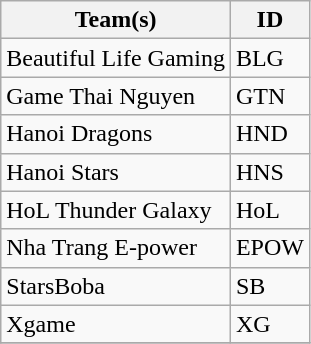<table class="wikitable">
<tr>
<th>Team(s)</th>
<th>ID</th>
</tr>
<tr>
<td> Beautiful Life Gaming</td>
<td>BLG</td>
</tr>
<tr>
<td> Game Thai Nguyen</td>
<td>GTN</td>
</tr>
<tr>
<td> Hanoi Dragons</td>
<td>HND</td>
</tr>
<tr>
<td> Hanoi Stars</td>
<td>HNS</td>
</tr>
<tr>
<td> HoL Thunder Galaxy</td>
<td>HoL</td>
</tr>
<tr>
<td> Nha Trang E-power</td>
<td>EPOW</td>
</tr>
<tr>
<td> StarsBoba</td>
<td>SB</td>
</tr>
<tr>
<td> Xgame</td>
<td>XG</td>
</tr>
<tr>
</tr>
</table>
